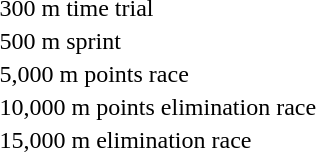<table>
<tr>
<td>300 m time trial<br></td>
<td></td>
<td></td>
<td></td>
</tr>
<tr>
<td>500 m sprint<br></td>
<td></td>
<td></td>
<td></td>
</tr>
<tr>
<td>5,000 m points race<br></td>
<td></td>
<td></td>
<td></td>
</tr>
<tr>
<td>10,000 m points elimination race<br></td>
<td></td>
<td></td>
<td></td>
</tr>
<tr>
<td>15,000 m elimination race<br></td>
<td></td>
<td></td>
<td></td>
</tr>
</table>
